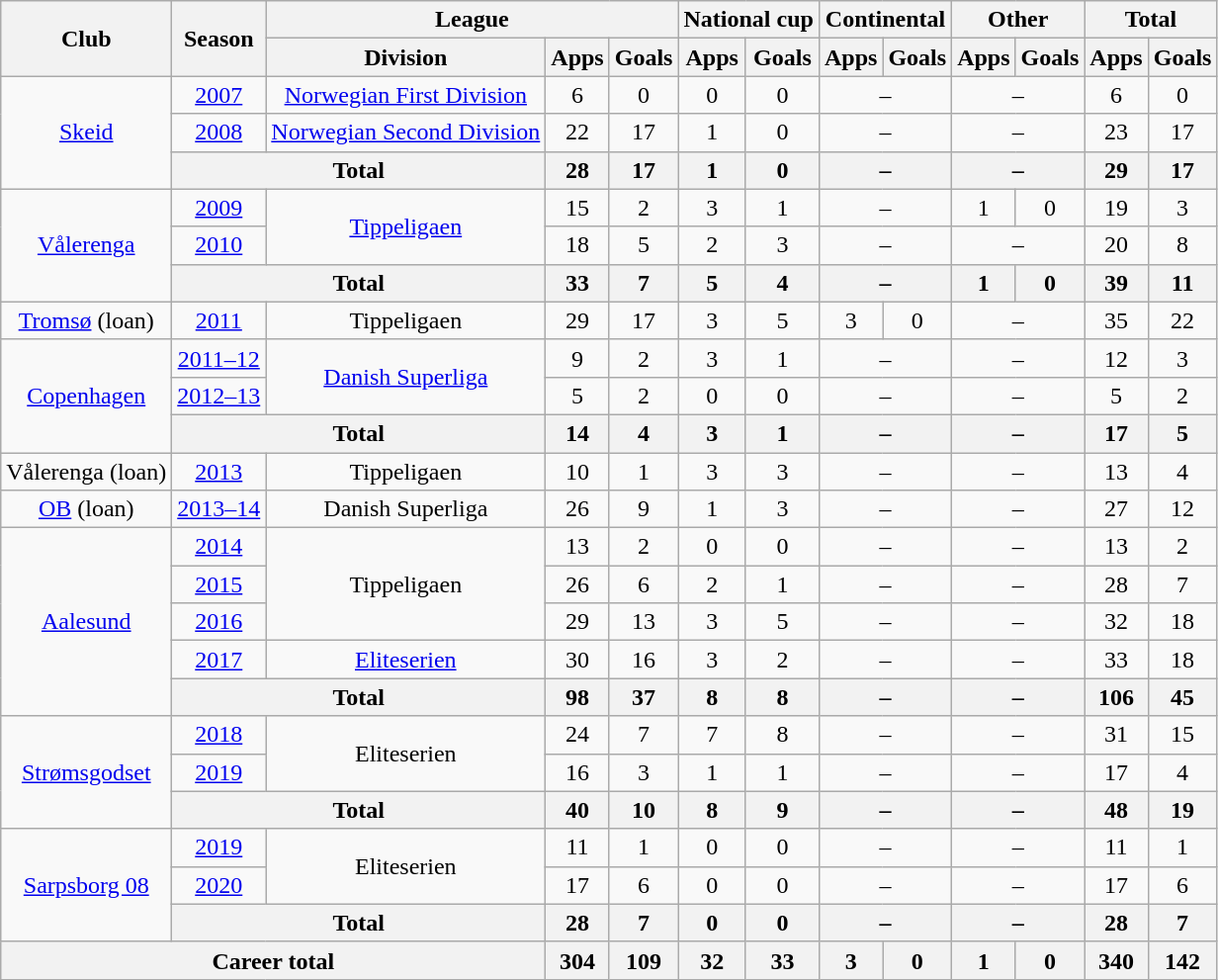<table class="wikitable" style="text-align: center;">
<tr>
<th rowspan="2">Club</th>
<th rowspan="2">Season</th>
<th colspan="3">League</th>
<th colspan="2">National cup</th>
<th colspan="2">Continental</th>
<th colspan="2">Other</th>
<th colspan="2">Total</th>
</tr>
<tr>
<th>Division</th>
<th>Apps</th>
<th>Goals</th>
<th>Apps</th>
<th>Goals</th>
<th>Apps</th>
<th>Goals</th>
<th>Apps</th>
<th>Goals</th>
<th>Apps</th>
<th>Goals</th>
</tr>
<tr>
<td rowspan="3"><a href='#'>Skeid</a></td>
<td><a href='#'>2007</a></td>
<td><a href='#'>Norwegian First Division</a></td>
<td>6</td>
<td>0</td>
<td>0</td>
<td>0</td>
<td colspan="2">–</td>
<td colspan="2">–</td>
<td>6</td>
<td>0</td>
</tr>
<tr>
<td><a href='#'>2008</a></td>
<td><a href='#'>Norwegian Second Division</a></td>
<td>22</td>
<td>17</td>
<td>1</td>
<td>0</td>
<td colspan="2">–</td>
<td colspan="2">–</td>
<td>23</td>
<td>17</td>
</tr>
<tr>
<th colspan="2">Total</th>
<th>28</th>
<th>17</th>
<th>1</th>
<th>0</th>
<th colspan="2">–</th>
<th colspan="2">–</th>
<th>29</th>
<th>17</th>
</tr>
<tr>
<td rowspan="3"><a href='#'>Vålerenga</a></td>
<td><a href='#'>2009</a></td>
<td rowspan="2"><a href='#'>Tippeligaen</a></td>
<td>15</td>
<td>2</td>
<td>3</td>
<td>1</td>
<td colspan="2">–</td>
<td>1</td>
<td>0</td>
<td>19</td>
<td>3</td>
</tr>
<tr>
<td><a href='#'>2010</a></td>
<td>18</td>
<td>5</td>
<td>2</td>
<td>3</td>
<td colspan="2">–</td>
<td colspan="2">–</td>
<td>20</td>
<td>8</td>
</tr>
<tr>
<th colspan="2">Total</th>
<th>33</th>
<th>7</th>
<th>5</th>
<th>4</th>
<th colspan="2">–</th>
<th>1</th>
<th>0</th>
<th>39</th>
<th>11</th>
</tr>
<tr>
<td><a href='#'>Tromsø</a> (loan)</td>
<td><a href='#'>2011</a></td>
<td>Tippeligaen</td>
<td>29</td>
<td>17</td>
<td>3</td>
<td>5</td>
<td>3</td>
<td>0</td>
<td colspan="2">–</td>
<td>35</td>
<td>22</td>
</tr>
<tr>
<td rowspan="3"><a href='#'>Copenhagen</a></td>
<td><a href='#'>2011–12</a></td>
<td rowspan="2"><a href='#'>Danish Superliga</a></td>
<td>9</td>
<td>2</td>
<td>3</td>
<td>1</td>
<td colspan="2">–</td>
<td colspan="2">–</td>
<td>12</td>
<td>3</td>
</tr>
<tr>
<td><a href='#'>2012–13</a></td>
<td>5</td>
<td>2</td>
<td>0</td>
<td>0</td>
<td colspan="2">–</td>
<td colspan="2">–</td>
<td>5</td>
<td>2</td>
</tr>
<tr>
<th colspan="2">Total</th>
<th>14</th>
<th>4</th>
<th>3</th>
<th>1</th>
<th colspan="2">–</th>
<th colspan="2">–</th>
<th>17</th>
<th>5</th>
</tr>
<tr>
<td>Vålerenga (loan)</td>
<td><a href='#'>2013</a></td>
<td>Tippeligaen</td>
<td>10</td>
<td>1</td>
<td>3</td>
<td>3</td>
<td colspan="2">–</td>
<td colspan="2">–</td>
<td>13</td>
<td>4</td>
</tr>
<tr>
<td><a href='#'>OB</a> (loan)</td>
<td><a href='#'>2013–14</a></td>
<td>Danish Superliga</td>
<td>26</td>
<td>9</td>
<td>1</td>
<td>3</td>
<td colspan="2">–</td>
<td colspan="2">–</td>
<td>27</td>
<td>12</td>
</tr>
<tr>
<td rowspan="5"><a href='#'>Aalesund</a></td>
<td><a href='#'>2014</a></td>
<td rowspan="3">Tippeligaen</td>
<td>13</td>
<td>2</td>
<td>0</td>
<td>0</td>
<td colspan="2">–</td>
<td colspan="2">–</td>
<td>13</td>
<td>2</td>
</tr>
<tr>
<td><a href='#'>2015</a></td>
<td>26</td>
<td>6</td>
<td>2</td>
<td>1</td>
<td colspan="2">–</td>
<td colspan="2">–</td>
<td>28</td>
<td>7</td>
</tr>
<tr>
<td><a href='#'>2016</a></td>
<td>29</td>
<td>13</td>
<td>3</td>
<td>5</td>
<td colspan="2">–</td>
<td colspan="2">–</td>
<td>32</td>
<td>18</td>
</tr>
<tr>
<td><a href='#'>2017</a></td>
<td><a href='#'>Eliteserien</a></td>
<td>30</td>
<td>16</td>
<td>3</td>
<td>2</td>
<td colspan="2">–</td>
<td colspan="2">–</td>
<td>33</td>
<td>18</td>
</tr>
<tr>
<th colspan="2">Total</th>
<th>98</th>
<th>37</th>
<th>8</th>
<th>8</th>
<th colspan="2">–</th>
<th colspan="2">–</th>
<th>106</th>
<th>45</th>
</tr>
<tr>
<td rowspan="3"><a href='#'>Strømsgodset</a></td>
<td><a href='#'>2018</a></td>
<td rowspan="2">Eliteserien</td>
<td>24</td>
<td>7</td>
<td>7</td>
<td>8</td>
<td colspan="2">–</td>
<td colspan="2">–</td>
<td>31</td>
<td>15</td>
</tr>
<tr>
<td><a href='#'>2019</a></td>
<td>16</td>
<td>3</td>
<td>1</td>
<td>1</td>
<td colspan="2">–</td>
<td colspan="2">–</td>
<td>17</td>
<td>4</td>
</tr>
<tr>
<th colspan="2">Total</th>
<th>40</th>
<th>10</th>
<th>8</th>
<th>9</th>
<th colspan="2">–</th>
<th colspan="2">–</th>
<th>48</th>
<th>19</th>
</tr>
<tr>
<td rowspan="3"><a href='#'>Sarpsborg 08</a></td>
<td><a href='#'>2019</a></td>
<td rowspan="2">Eliteserien</td>
<td>11</td>
<td>1</td>
<td>0</td>
<td>0</td>
<td colspan="2">–</td>
<td colspan="2">–</td>
<td>11</td>
<td>1</td>
</tr>
<tr>
<td><a href='#'>2020</a></td>
<td>17</td>
<td>6</td>
<td>0</td>
<td>0</td>
<td colspan="2">–</td>
<td colspan="2">–</td>
<td>17</td>
<td>6</td>
</tr>
<tr>
<th colspan="2">Total</th>
<th>28</th>
<th>7</th>
<th>0</th>
<th>0</th>
<th colspan="2">–</th>
<th colspan="2">–</th>
<th>28</th>
<th>7</th>
</tr>
<tr>
<th colspan="3">Career total</th>
<th>304</th>
<th>109</th>
<th>32</th>
<th>33</th>
<th>3</th>
<th>0</th>
<th>1</th>
<th>0</th>
<th>340</th>
<th>142</th>
</tr>
</table>
